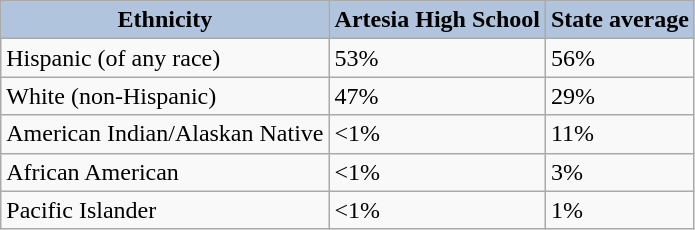<table class="wikitable"  ;>
<tr style="text-align:center;">
<th style="background:#B0C4DE;">Ethnicity</th>
<th style="background:#B0C4DE;">Artesia High School</th>
<th style="background:#B0C4DE;">State average</th>
</tr>
<tr>
<td>Hispanic (of any race)</td>
<td>53%</td>
<td>56%</td>
</tr>
<tr>
<td>White  (non-Hispanic)</td>
<td>47%</td>
<td>29%</td>
</tr>
<tr>
<td>American Indian/Alaskan Native</td>
<td><1%</td>
<td>11%</td>
</tr>
<tr>
<td>African American</td>
<td><1%</td>
<td>3%</td>
</tr>
<tr>
<td>Pacific Islander</td>
<td><1%</td>
<td>1%</td>
</tr>
</table>
